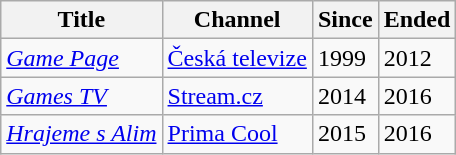<table class="wikitable">
<tr>
<th>Title</th>
<th>Channel</th>
<th>Since</th>
<th>Ended</th>
</tr>
<tr>
<td><em><a href='#'>Game Page</a></em></td>
<td><a href='#'>Česká televize</a></td>
<td>1999</td>
<td>2012</td>
</tr>
<tr>
<td><a href='#'><em>Games TV</em></a></td>
<td><a href='#'>Stream.cz</a></td>
<td>2014</td>
<td>2016</td>
</tr>
<tr>
<td><em><a href='#'>Hrajeme s Alim</a></em></td>
<td><a href='#'>Prima Cool</a></td>
<td>2015</td>
<td>2016</td>
</tr>
</table>
